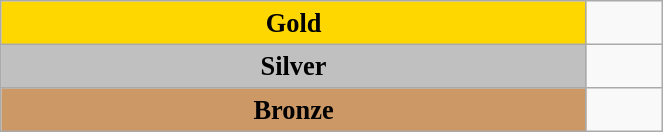<table class="wikitable" style=" text-align:center; font-size:110%;" width="35%">
<tr>
<td rowspan="1" bgcolor="gold"><strong>Gold</strong></td>
<td align=left></td>
</tr>
<tr>
<td rowspan="1" bgcolor="silver"><strong>Silver</strong></td>
<td align=left></td>
</tr>
<tr>
<td rowspan="1" bgcolor="#cc9966"><strong>Bronze</strong></td>
<td align=left></td>
</tr>
</table>
